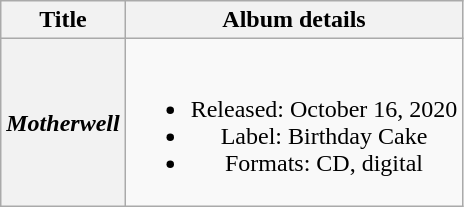<table class="wikitable plainrowheaders" style="text-align:center;">
<tr>
<th>Title</th>
<th>Album details</th>
</tr>
<tr>
<th scope="row"><em>Motherwell</em></th>
<td><br><ul><li>Released: October 16, 2020</li><li>Label: Birthday Cake</li><li>Formats: CD, digital</li></ul></td>
</tr>
</table>
